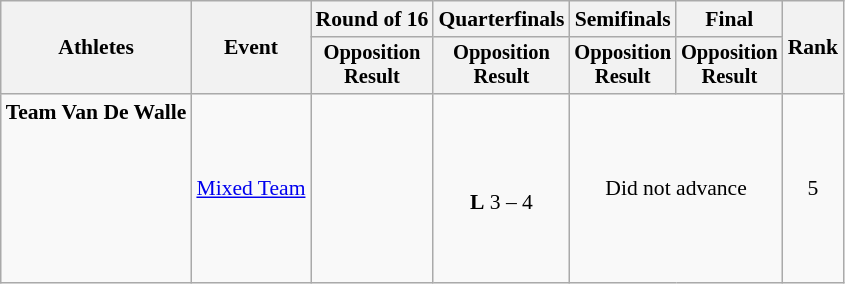<table class="wikitable" style="font-size:90%">
<tr>
<th rowspan="2">Athletes</th>
<th rowspan="2">Event</th>
<th>Round of 16</th>
<th>Quarterfinals</th>
<th>Semifinals</th>
<th>Final</th>
<th rowspan=2>Rank</th>
</tr>
<tr style="font-size:95%">
<th>Opposition<br>Result</th>
<th>Opposition<br>Result</th>
<th>Opposition<br>Result</th>
<th>Opposition<br>Result</th>
</tr>
<tr align=center>
<td align=left><strong>Team Van De Walle</strong><br><br><br><br><br><br><br></td>
<td align=left><a href='#'>Mixed Team</a></td>
<td></td>
<td><br><strong>L</strong> 3 – 4</td>
<td colspan=2>Did not advance</td>
<td>5</td>
</tr>
</table>
